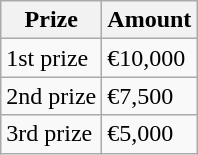<table class="wikitable">
<tr>
<th align="center"><strong>Prize</strong></th>
<th align="center"><strong>Amount</strong></th>
</tr>
<tr>
<td>1st prize</td>
<td>€10,000</td>
</tr>
<tr>
<td>2nd prize</td>
<td>€7,500</td>
</tr>
<tr>
<td>3rd prize</td>
<td>€5,000</td>
</tr>
</table>
